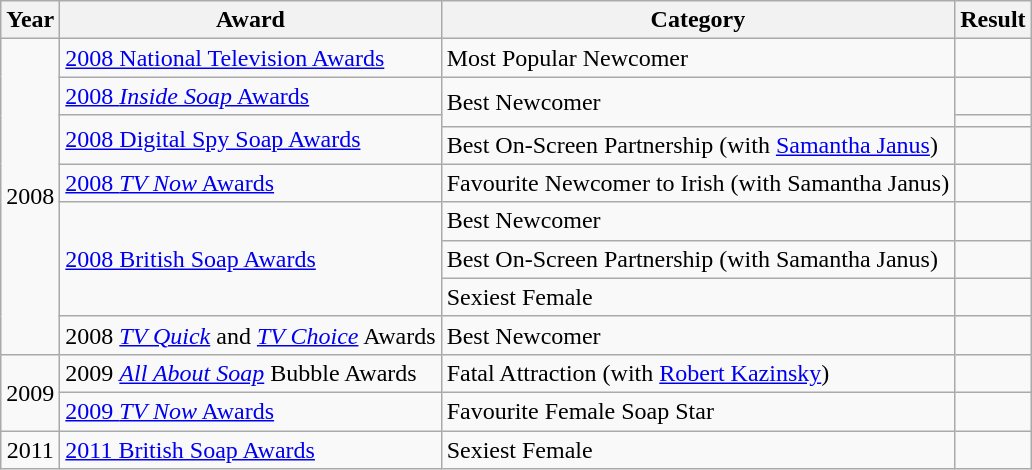<table class="wikitable plainrowheaders">
<tr>
<th scope="col">Year</th>
<th scope="col">Award</th>
<th scope="col">Category</th>
<th scope="col">Result</th>
</tr>
<tr>
<td align="center" rowspan="9">2008</td>
<td><a href='#'>2008 National Television Awards</a></td>
<td>Most Popular Newcomer</td>
<td></td>
</tr>
<tr>
<td><a href='#'>2008 <em>Inside Soap</em> Awards</a></td>
<td rowspan=2>Best Newcomer</td>
<td></td>
</tr>
<tr>
<td rowspan="2"><a href='#'>2008 Digital Spy Soap Awards</a></td>
<td></td>
</tr>
<tr>
<td>Best On-Screen Partnership (with <a href='#'>Samantha Janus</a>)</td>
<td></td>
</tr>
<tr>
<td><a href='#'>2008 <em>TV Now</em> Awards</a></td>
<td>Favourite Newcomer to Irish (with Samantha Janus)</td>
<td></td>
</tr>
<tr>
<td rowspan="3"><a href='#'>2008 British Soap Awards</a></td>
<td>Best Newcomer</td>
<td></td>
</tr>
<tr>
<td>Best On-Screen Partnership (with Samantha Janus)</td>
<td></td>
</tr>
<tr>
<td>Sexiest Female</td>
<td></td>
</tr>
<tr>
<td>2008 <em><a href='#'>TV Quick</a></em> and <em><a href='#'>TV Choice</a></em> Awards</td>
<td>Best Newcomer</td>
<td></td>
</tr>
<tr>
<td rowspan="2">2009</td>
<td>2009 <em><a href='#'>All About Soap</a></em> Bubble Awards</td>
<td>Fatal Attraction (with <a href='#'>Robert Kazinsky</a>)</td>
<td></td>
</tr>
<tr>
<td><a href='#'>2009 <em>TV Now</em> Awards</a></td>
<td>Favourite Female Soap Star</td>
<td></td>
</tr>
<tr>
<td align="center">2011</td>
<td><a href='#'>2011 British Soap Awards</a></td>
<td>Sexiest Female</td>
<td></td>
</tr>
</table>
